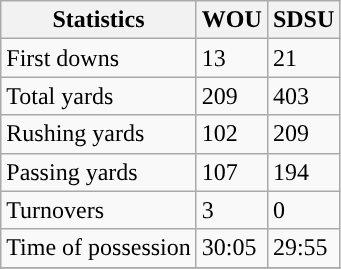<table class="wikitable">
<tr>
<th>Statistics</th>
<th>WOU</th>
<th>SDSU</th>
</tr>
<tr>
<td>First downs</td>
<td>13</td>
<td>21</td>
</tr>
<tr>
<td>Total yards</td>
<td>209</td>
<td>403</td>
</tr>
<tr>
<td>Rushing yards</td>
<td>102</td>
<td>209</td>
</tr>
<tr>
<td>Passing yards</td>
<td>107</td>
<td>194</td>
</tr>
<tr>
<td>Turnovers</td>
<td>3</td>
<td>0</td>
</tr>
<tr>
<td>Time of possession</td>
<td>30:05</td>
<td>29:55</td>
</tr>
<tr>
</tr>
</table>
